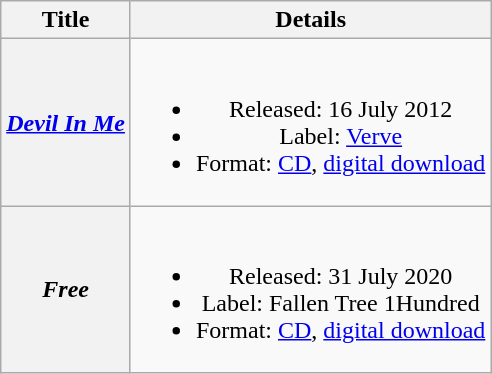<table class="wikitable plainrowheaders" style="text-align:center;">
<tr>
<th scope="col">Title</th>
<th scope="col">Details</th>
</tr>
<tr>
<th scope="row"><em><a href='#'>Devil In Me</a></em></th>
<td><br><ul><li>Released: 16 July 2012</li><li>Label: <a href='#'>Verve</a></li><li>Format: <a href='#'>CD</a>, <a href='#'>digital download</a></li></ul></td>
</tr>
<tr>
<th scope="row"><em>Free</em></th>
<td><br><ul><li>Released: 31 July 2020</li><li>Label: Fallen Tree 1Hundred</li><li>Format: <a href='#'>CD</a>, <a href='#'>digital download</a></li></ul></td>
</tr>
</table>
